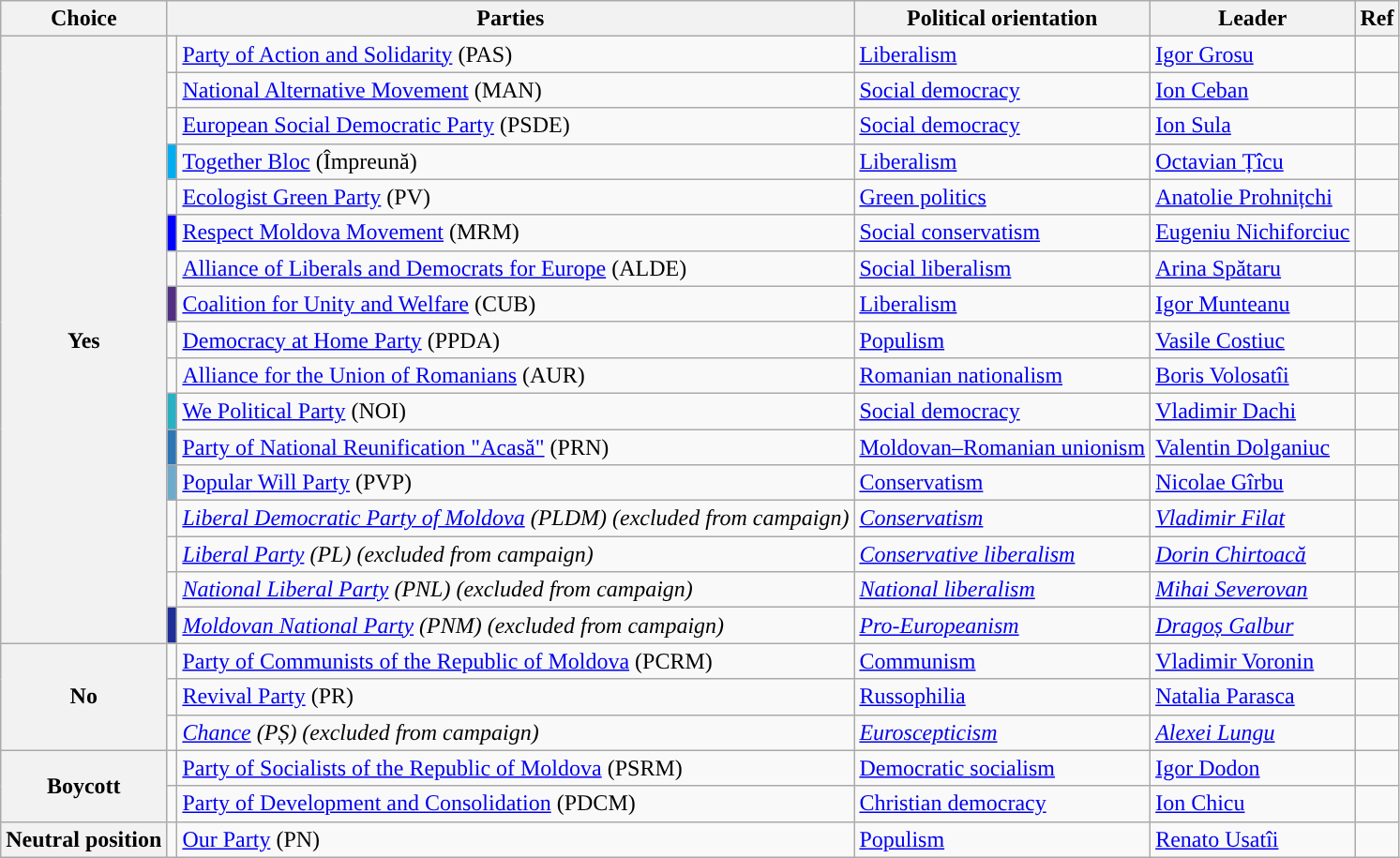<table class="wikitable">
<tr>
<th>Choice</th>
<th colspan=2>Parties</th>
<th>Political orientation</th>
<th>Leader</th>
<th>Ref</th>
</tr>
<tr>
<th rowspan=17> Yes</th>
<td style="background-color: "></td>
<td><a href='#'>Party of Action and Solidarity</a> (PAS)</td>
<td><a href='#'>Liberalism</a></td>
<td><a href='#'>Igor Grosu</a></td>
<td></td>
</tr>
<tr>
<td style="background-color: "></td>
<td><a href='#'>National Alternative Movement</a> (MAN)</td>
<td><a href='#'>Social democracy</a></td>
<td><a href='#'>Ion Ceban</a></td>
<td></td>
</tr>
<tr>
<td style="background-color: "></td>
<td><a href='#'>European Social Democratic Party</a> (PSDE)</td>
<td><a href='#'>Social democracy</a></td>
<td><a href='#'>Ion Sula</a></td>
<td></td>
</tr>
<tr>
<td style="background-color: #00ADF1"></td>
<td><a href='#'>Together Bloc</a> (Împreună)</td>
<td><a href='#'>Liberalism</a></td>
<td><a href='#'>Octavian Țîcu</a></td>
<td></td>
</tr>
<tr>
<td style="background-color: "></td>
<td><a href='#'>Ecologist Green Party</a> (PV)</td>
<td><a href='#'>Green politics</a></td>
<td><a href='#'>Anatolie Prohnițchi</a></td>
<td></td>
</tr>
<tr>
<td style="background-color: #0000FF"></td>
<td><a href='#'>Respect Moldova Movement</a> (MRM)</td>
<td><a href='#'>Social conservatism</a></td>
<td><a href='#'>Eugeniu Nichiforciuc</a></td>
<td></td>
</tr>
<tr>
<td style="background-color: "></td>
<td><a href='#'>Alliance of Liberals and Democrats for Europe</a> (ALDE)</td>
<td><a href='#'>Social liberalism</a></td>
<td><a href='#'>Arina Spătaru</a></td>
<td></td>
</tr>
<tr>
<td style="background-color: #513083"></td>
<td><a href='#'>Coalition for Unity and Welfare</a> (CUB)</td>
<td><a href='#'>Liberalism</a></td>
<td><a href='#'>Igor Munteanu</a></td>
<td></td>
</tr>
<tr>
<td style="background-color: "></td>
<td><a href='#'>Democracy at Home Party</a> (PPDA)</td>
<td><a href='#'>Populism</a></td>
<td><a href='#'>Vasile Costiuc</a></td>
<td></td>
</tr>
<tr>
<td style="background-color: "></td>
<td><a href='#'>Alliance for the Union of Romanians</a> (AUR)</td>
<td><a href='#'>Romanian nationalism</a></td>
<td><a href='#'>Boris Volosatîi</a></td>
<td></td>
</tr>
<tr>
<td style="background-color: #28B1C4"></td>
<td><a href='#'>We Political Party</a> (NOI)</td>
<td><a href='#'>Social democracy</a></td>
<td><a href='#'>Vladimir Dachi</a></td>
<td></td>
</tr>
<tr>
<td style="background-color: #2E75B5"></td>
<td><a href='#'>Party of National Reunification "Acasă"</a> (PRN)</td>
<td><a href='#'>Moldovan–Romanian unionism</a></td>
<td><a href='#'>Valentin Dolganiuc</a></td>
<td></td>
</tr>
<tr>
<td style="background-color: #6DAACB"></td>
<td><a href='#'>Popular Will Party</a> (PVP)</td>
<td><a href='#'>Conservatism</a></td>
<td><a href='#'>Nicolae Gîrbu</a></td>
<td></td>
</tr>
<tr>
<td style="background-color: "></td>
<td><em><a href='#'>Liberal Democratic Party of Moldova</a> (PLDM) (excluded from campaign)</em></td>
<td><em><a href='#'>Conservatism</a></em></td>
<td><em><a href='#'>Vladimir Filat</a></em></td>
<td></td>
</tr>
<tr>
<td style="background-color: "></td>
<td><em><a href='#'>Liberal Party</a> (PL) (excluded from campaign)</em></td>
<td><em><a href='#'>Conservative liberalism</a></em></td>
<td><em><a href='#'>Dorin Chirtoacă</a></em></td>
<td></td>
</tr>
<tr>
<td style="background-color: "></td>
<td><em><a href='#'>National Liberal Party</a> (PNL) (excluded from campaign)</em></td>
<td><em><a href='#'>National liberalism</a></em></td>
<td><em><a href='#'>Mihai Severovan</a></em></td>
<td></td>
</tr>
<tr>
<td style="background-color: #1E2F97;"></td>
<td><em><a href='#'>Moldovan National Party</a> (PNM) (excluded from campaign)</em></td>
<td><em><a href='#'>Pro-Europeanism</a></em></td>
<td><em><a href='#'>Dragoș Galbur</a></em></td>
<td></td>
</tr>
<tr>
<th rowspan=3> No</th>
<td style="background-color: "></td>
<td><a href='#'>Party of Communists of the Republic of Moldova</a> (PCRM)</td>
<td><a href='#'>Communism</a></td>
<td><a href='#'>Vladimir Voronin</a></td>
<td></td>
</tr>
<tr>
<td style="background-color: "></td>
<td><a href='#'>Revival Party</a> (PR)</td>
<td><a href='#'>Russophilia</a></td>
<td><a href='#'>Natalia Parasca</a></td>
<td></td>
</tr>
<tr>
<td style="background-color: "></td>
<td><em><a href='#'>Chance</a> (PȘ) (excluded from campaign)</em></td>
<td><em><a href='#'>Euroscepticism</a></em></td>
<td><em><a href='#'>Alexei Lungu</a></em></td>
<td></td>
</tr>
<tr>
<th rowspan=2> Boycott</th>
<td style="background-color: "></td>
<td><a href='#'>Party of Socialists of the Republic of Moldova</a> (PSRM)</td>
<td><a href='#'>Democratic socialism</a></td>
<td><a href='#'>Igor Dodon</a></td>
<td></td>
</tr>
<tr>
<td style="background-color: "></td>
<td><a href='#'>Party of Development and Consolidation</a> (PDCM)</td>
<td><a href='#'>Christian democracy</a></td>
<td><a href='#'>Ion Chicu</a></td>
<td></td>
</tr>
<tr>
<th rowspan=1>Neutral position</th>
<td style="background-color: "></td>
<td><a href='#'>Our Party</a> (PN)</td>
<td><a href='#'>Populism</a></td>
<td><a href='#'>Renato Usatîi</a></td>
<td></td>
</tr>
</table>
